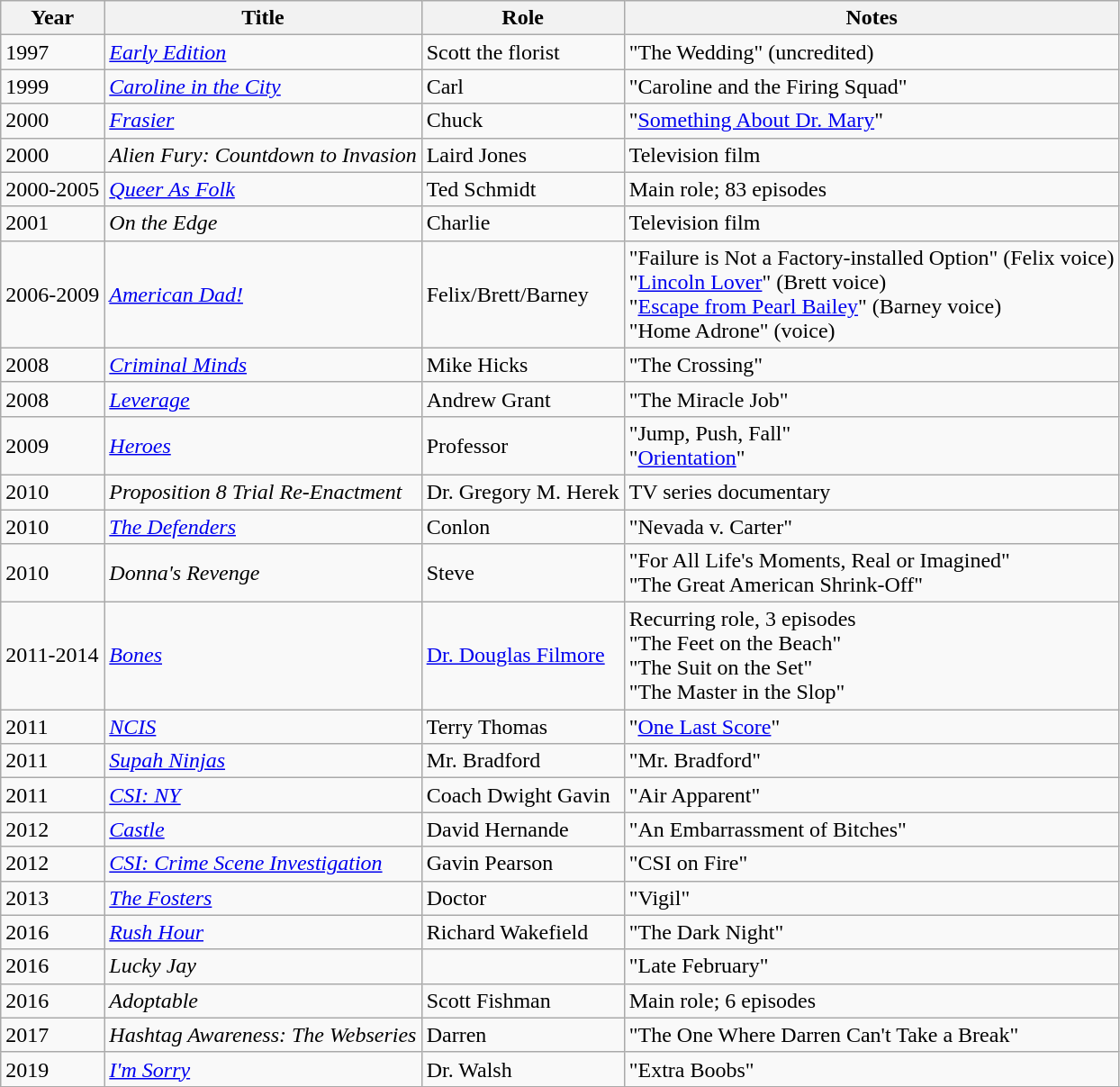<table class="wikitable sortable">
<tr>
<th>Year</th>
<th>Title</th>
<th>Role</th>
<th class="unsortable">Notes</th>
</tr>
<tr>
<td>1997</td>
<td><em><a href='#'>Early Edition</a></em></td>
<td>Scott the florist</td>
<td>"The Wedding" (uncredited)</td>
</tr>
<tr>
<td>1999</td>
<td><em><a href='#'>Caroline in the City</a></em></td>
<td>Carl</td>
<td>"Caroline and the Firing Squad"</td>
</tr>
<tr>
<td>2000</td>
<td><em><a href='#'>Frasier</a></em></td>
<td>Chuck</td>
<td>"<a href='#'>Something About Dr. Mary</a>"</td>
</tr>
<tr>
<td>2000</td>
<td><em>Alien Fury: Countdown to Invasion</em></td>
<td>Laird Jones</td>
<td>Television film</td>
</tr>
<tr>
<td>2000-2005</td>
<td><em><a href='#'>Queer As Folk</a></em></td>
<td>Ted Schmidt</td>
<td>Main role; 83 episodes</td>
</tr>
<tr>
<td>2001</td>
<td><em>On the Edge</em></td>
<td>Charlie</td>
<td>Television film</td>
</tr>
<tr>
<td>2006-2009</td>
<td><em><a href='#'>American Dad!</a></em></td>
<td>Felix/Brett/Barney</td>
<td>"Failure is Not a Factory-installed Option" (Felix voice)<br>"<a href='#'>Lincoln Lover</a>" (Brett voice)<br>"<a href='#'>Escape from Pearl Bailey</a>" (Barney voice)<br>"Home Adrone" (voice)</td>
</tr>
<tr>
<td>2008</td>
<td><em><a href='#'>Criminal Minds</a></em></td>
<td>Mike Hicks</td>
<td>"The Crossing"</td>
</tr>
<tr>
<td>2008</td>
<td><em><a href='#'>Leverage</a></em></td>
<td>Andrew Grant</td>
<td>"The Miracle Job"</td>
</tr>
<tr>
<td>2009</td>
<td><em><a href='#'>Heroes</a></em></td>
<td>Professor</td>
<td>"Jump, Push, Fall"<br>"<a href='#'>Orientation</a>"</td>
</tr>
<tr>
<td>2010</td>
<td><em>Proposition 8 Trial Re-Enactment</em></td>
<td>Dr. Gregory M. Herek</td>
<td>TV series documentary</td>
</tr>
<tr>
<td>2010</td>
<td><em><a href='#'>The Defenders</a></em></td>
<td>Conlon</td>
<td>"Nevada v. Carter"</td>
</tr>
<tr>
<td>2010</td>
<td><em>Donna's Revenge</em></td>
<td>Steve</td>
<td>"For All Life's Moments, Real or Imagined"<br>"The Great American Shrink-Off"</td>
</tr>
<tr>
<td>2011-2014</td>
<td><em><a href='#'>Bones</a></em></td>
<td><a href='#'>Dr. Douglas Filmore</a></td>
<td>Recurring role, 3 episodes<br>"The Feet on the Beach"<br>"The Suit on the Set"<br>"The Master in the Slop"</td>
</tr>
<tr>
<td>2011</td>
<td><em><a href='#'>NCIS</a></em></td>
<td>Terry Thomas</td>
<td>"<a href='#'>One Last Score</a>"</td>
</tr>
<tr>
<td>2011</td>
<td><em><a href='#'>Supah Ninjas</a></em></td>
<td>Mr. Bradford</td>
<td>"Mr. Bradford"</td>
</tr>
<tr>
<td>2011</td>
<td><em><a href='#'>CSI: NY</a></em></td>
<td>Coach Dwight Gavin</td>
<td>"Air Apparent"</td>
</tr>
<tr>
<td>2012</td>
<td><em><a href='#'>Castle</a></em></td>
<td>David Hernande</td>
<td>"An Embarrassment of Bitches"</td>
</tr>
<tr>
<td>2012</td>
<td><em><a href='#'>CSI: Crime Scene Investigation</a></em></td>
<td>Gavin Pearson</td>
<td>"CSI on Fire"</td>
</tr>
<tr>
<td>2013</td>
<td><em><a href='#'>The Fosters</a></em></td>
<td>Doctor</td>
<td>"Vigil"</td>
</tr>
<tr>
<td>2016</td>
<td><em><a href='#'>Rush Hour</a></em></td>
<td>Richard Wakefield</td>
<td>"The Dark Night"</td>
</tr>
<tr>
<td>2016</td>
<td><em>Lucky Jay</em></td>
<td></td>
<td>"Late February"</td>
</tr>
<tr>
<td>2016</td>
<td><em>Adoptable</em></td>
<td>Scott Fishman</td>
<td>Main role; 6 episodes</td>
</tr>
<tr>
<td>2017</td>
<td><em>Hashtag Awareness: The Webseries</em></td>
<td>Darren</td>
<td>"The One Where Darren Can't Take a Break"</td>
</tr>
<tr>
<td>2019</td>
<td><em><a href='#'>I'm Sorry</a></em></td>
<td>Dr. Walsh</td>
<td>"Extra Boobs"</td>
</tr>
<tr>
</tr>
</table>
